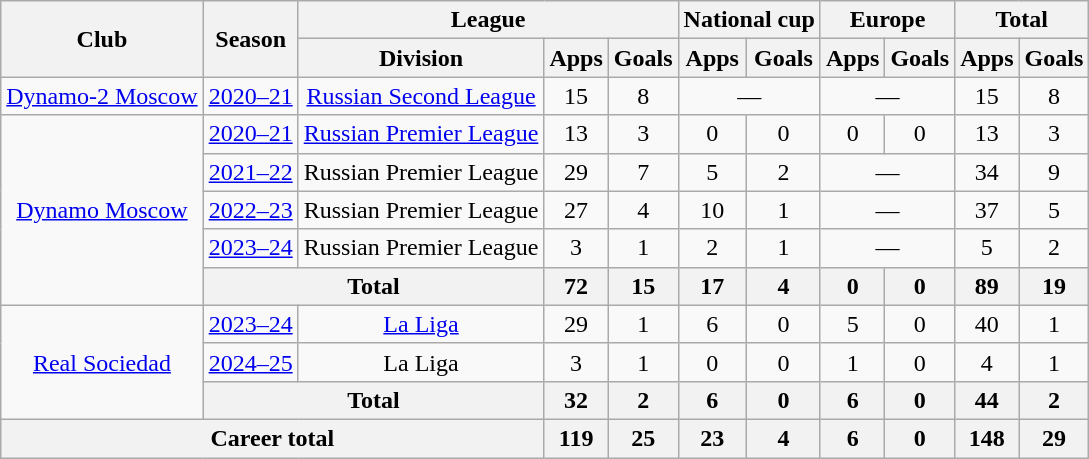<table class="wikitable" style="text-align:center">
<tr>
<th rowspan="2">Club</th>
<th rowspan="2">Season</th>
<th colspan="3">League</th>
<th colspan="2">National cup</th>
<th colspan="2">Europe</th>
<th colspan="2">Total</th>
</tr>
<tr>
<th>Division</th>
<th>Apps</th>
<th>Goals</th>
<th>Apps</th>
<th>Goals</th>
<th>Apps</th>
<th>Goals</th>
<th>Apps</th>
<th>Goals</th>
</tr>
<tr>
<td><a href='#'>Dynamo-2 Moscow</a></td>
<td><a href='#'>2020–21</a></td>
<td><a href='#'>Russian Second League</a></td>
<td>15</td>
<td>8</td>
<td colspan="2">—</td>
<td colspan="2">—</td>
<td>15</td>
<td>8</td>
</tr>
<tr>
<td rowspan="5"><a href='#'>Dynamo Moscow</a></td>
<td><a href='#'>2020–21</a></td>
<td><a href='#'>Russian Premier League</a></td>
<td>13</td>
<td>3</td>
<td>0</td>
<td>0</td>
<td>0</td>
<td>0</td>
<td>13</td>
<td>3</td>
</tr>
<tr>
<td><a href='#'>2021–22</a></td>
<td>Russian Premier League</td>
<td>29</td>
<td>7</td>
<td>5</td>
<td>2</td>
<td colspan="2">—</td>
<td>34</td>
<td>9</td>
</tr>
<tr>
<td><a href='#'>2022–23</a></td>
<td>Russian Premier League</td>
<td>27</td>
<td>4</td>
<td>10</td>
<td>1</td>
<td colspan="2">—</td>
<td>37</td>
<td>5</td>
</tr>
<tr>
<td><a href='#'>2023–24</a></td>
<td>Russian Premier League</td>
<td>3</td>
<td>1</td>
<td>2</td>
<td>1</td>
<td colspan="2">—</td>
<td>5</td>
<td>2</td>
</tr>
<tr>
<th colspan=2>Total</th>
<th>72</th>
<th>15</th>
<th>17</th>
<th>4</th>
<th>0</th>
<th>0</th>
<th>89</th>
<th>19</th>
</tr>
<tr>
<td rowspan="3"><a href='#'>Real Sociedad</a></td>
<td><a href='#'>2023–24</a></td>
<td><a href='#'>La Liga</a></td>
<td>29</td>
<td>1</td>
<td>6</td>
<td>0</td>
<td>5</td>
<td>0</td>
<td>40</td>
<td>1</td>
</tr>
<tr>
<td><a href='#'>2024–25</a></td>
<td>La Liga</td>
<td>3</td>
<td>1</td>
<td>0</td>
<td>0</td>
<td>1</td>
<td>0</td>
<td>4</td>
<td>1</td>
</tr>
<tr>
<th colspan="2">Total</th>
<th>32</th>
<th>2</th>
<th>6</th>
<th>0</th>
<th>6</th>
<th>0</th>
<th>44</th>
<th>2</th>
</tr>
<tr>
<th colspan="3">Career total</th>
<th>119</th>
<th>25</th>
<th>23</th>
<th>4</th>
<th>6</th>
<th>0</th>
<th>148</th>
<th>29</th>
</tr>
</table>
